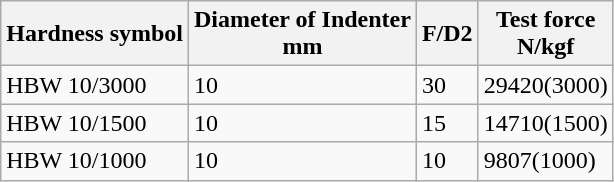<table class="wikitable">
<tr>
<th>Hardness symbol</th>
<th>Diameter of Indenter<br>mm</th>
<th>F/D2</th>
<th>Test force<br>N/kgf</th>
</tr>
<tr>
<td>HBW 10/3000</td>
<td>10</td>
<td>30</td>
<td>29420(3000)</td>
</tr>
<tr>
<td>HBW 10/1500</td>
<td>10</td>
<td>15</td>
<td>14710(1500)</td>
</tr>
<tr>
<td>HBW 10/1000</td>
<td>10</td>
<td>10</td>
<td>9807(1000)</td>
</tr>
</table>
